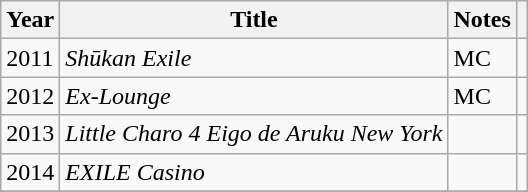<table class="wikitable">
<tr>
<th>Year</th>
<th>Title</th>
<th>Notes</th>
<th></th>
</tr>
<tr>
<td>2011</td>
<td><em>Shūkan Exile</em></td>
<td>MC</td>
<td></td>
</tr>
<tr>
<td>2012</td>
<td><em>Ex-Lounge</em></td>
<td>MC</td>
<td></td>
</tr>
<tr>
<td>2013</td>
<td><em>Little Charo 4 Eigo de Aruku New York</em></td>
<td></td>
<td></td>
</tr>
<tr>
<td>2014</td>
<td><em>EXILE Casino</em></td>
<td></td>
<td></td>
</tr>
<tr>
</tr>
</table>
